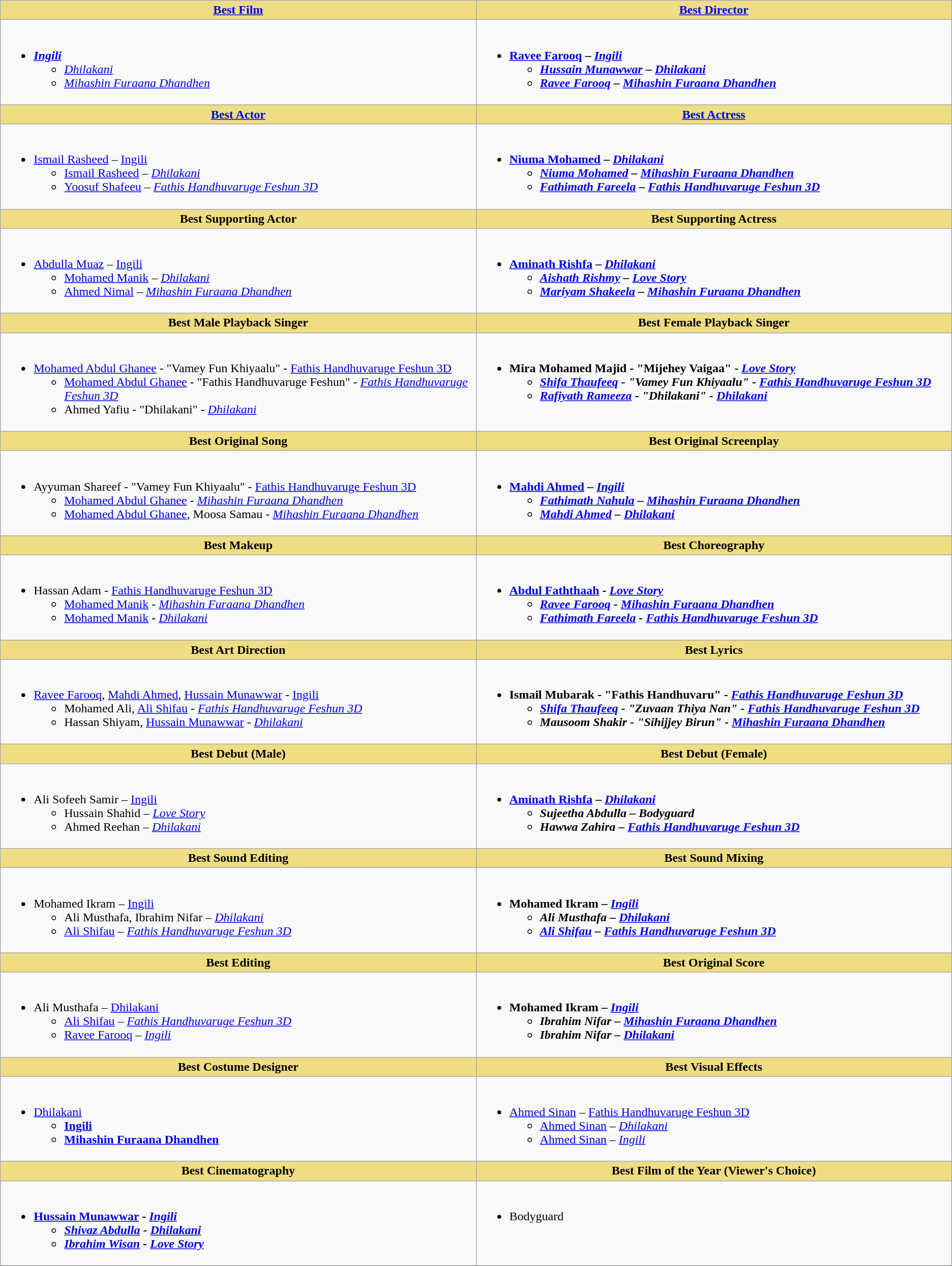<table class="wikitable">
<tr>
<th style="background:#EEDD82; width:50%;"><a href='#'>Best Film</a></th>
<th style="background:#EEDD82; width:50%;"><a href='#'>Best Director</a></th>
</tr>
<tr>
<td valign="top"><br><ul><li><strong><em><a href='#'>Ingili</a></em></strong><ul><li><em><a href='#'>Dhilakani</a></em></li><li><em><a href='#'>Mihashin Furaana Dhandhen</a></em></li></ul></li></ul></td>
<td valign="top"><br><ul><li><strong><a href='#'>Ravee Farooq</a> – <em><a href='#'>Ingili</a><strong><em><ul><li><a href='#'>Hussain Munawwar</a> – </em><a href='#'>Dhilakani</a><em></li><li><a href='#'>Ravee Farooq</a> – </em><a href='#'>Mihashin Furaana Dhandhen</a><em></li></ul></li></ul></td>
</tr>
<tr>
<th style="background:#EEDD82; width:50%;"><a href='#'>Best Actor</a></th>
<th style="background:#EEDD82; width:50%;"><a href='#'>Best Actress</a></th>
</tr>
<tr>
<td valign="top"><br><ul><li></strong><a href='#'>Ismail Rasheed</a> – </em><a href='#'>Ingili</a></em></strong><ul><li><a href='#'>Ismail Rasheed</a> – <em><a href='#'>Dhilakani</a></em></li><li><a href='#'>Yoosuf Shafeeu</a> – <em><a href='#'>Fathis Handhuvaruge Feshun 3D</a></em></li></ul></li></ul></td>
<td valign="top"><br><ul><li><strong><a href='#'>Niuma Mohamed</a> – <em><a href='#'>Dhilakani</a><strong><em><ul><li><a href='#'>Niuma Mohamed</a> – </em><a href='#'>Mihashin Furaana Dhandhen</a><em></li><li><a href='#'>Fathimath Fareela</a> – </em><a href='#'>Fathis Handhuvaruge Feshun 3D</a><em></li></ul></li></ul></td>
</tr>
<tr>
<th style="background:#EEDD82; width:50%;">Best Supporting Actor</th>
<th style="background:#EEDD82; width:50%;">Best Supporting Actress</th>
</tr>
<tr>
<td valign="top"><br><ul><li></strong><a href='#'>Abdulla Muaz</a> – </em><a href='#'>Ingili</a></em></strong><ul><li><a href='#'>Mohamed Manik</a> – <em><a href='#'>Dhilakani</a></em></li><li><a href='#'>Ahmed Nimal</a> – <em><a href='#'>Mihashin Furaana Dhandhen</a></em></li></ul></li></ul></td>
<td valign="top"><br><ul><li><strong><a href='#'>Aminath Rishfa</a> – <em><a href='#'>Dhilakani</a><strong><em><ul><li><a href='#'>Aishath Rishmy</a> – </em><a href='#'>Love Story</a><em></li><li><a href='#'>Mariyam Shakeela</a> – </em><a href='#'>Mihashin Furaana Dhandhen</a><em></li></ul></li></ul></td>
</tr>
<tr>
<th style="background:#EEDD82; width:50%;">Best Male Playback Singer</th>
<th style="background:#EEDD82; width:50%;">Best Female Playback Singer</th>
</tr>
<tr>
<td valign="top"><br><ul><li></strong><a href='#'>Mohamed Abdul Ghanee</a> - "Vamey Fun Khiyaalu" - </em><a href='#'>Fathis Handhuvaruge Feshun 3D</a></em></strong><ul><li><a href='#'>Mohamed Abdul Ghanee</a> - "Fathis Handhuvaruge Feshun" - <em><a href='#'>Fathis Handhuvaruge Feshun 3D</a></em></li><li>Ahmed Yafiu - "Dhilakani" - <em><a href='#'>Dhilakani</a></em></li></ul></li></ul></td>
<td valign="top"><br><ul><li><strong>Mira Mohamed Majid - "Mijehey Vaigaa" - <em><a href='#'>Love Story</a><strong><em><ul><li><a href='#'>Shifa Thaufeeq</a> - "Vamey Fun Khiyaalu" - </em><a href='#'>Fathis Handhuvaruge Feshun 3D</a><em></li><li><a href='#'>Rafiyath Rameeza</a> - "Dhilakani" - </em><a href='#'>Dhilakani</a><em></li></ul></li></ul></td>
</tr>
<tr>
<th style="background:#EEDD82; width:50%;">Best Original Song</th>
<th style="background:#EEDD82; width:50%;">Best Original Screenplay</th>
</tr>
<tr>
<td valign="top"><br><ul><li></strong>Ayyuman Shareef - "Vamey Fun Khiyaalu" - </em><a href='#'>Fathis Handhuvaruge Feshun 3D</a></em></strong><ul><li><a href='#'>Mohamed Abdul Ghanee</a> - <em><a href='#'>Mihashin Furaana Dhandhen</a></em></li><li><a href='#'>Mohamed Abdul Ghanee</a>, Moosa Samau - <em><a href='#'>Mihashin Furaana Dhandhen</a></em></li></ul></li></ul></td>
<td valign="top"><br><ul><li><strong><a href='#'>Mahdi Ahmed</a> – <em><a href='#'>Ingili</a><strong><em><ul><li><a href='#'>Fathimath Nahula</a> – </em><a href='#'>Mihashin Furaana Dhandhen</a><em></li><li><a href='#'>Mahdi Ahmed</a> – </em><a href='#'>Dhilakani</a><em></li></ul></li></ul></td>
</tr>
<tr>
<th style="background:#EEDD82; width:50%;">Best Makeup</th>
<th style="background:#EEDD82; width:50%;">Best Choreography</th>
</tr>
<tr>
<td valign="top"><br><ul><li></strong>Hassan Adam - </em><a href='#'>Fathis Handhuvaruge Feshun 3D</a></em></strong><ul><li><a href='#'>Mohamed Manik</a> - <em><a href='#'>Mihashin Furaana Dhandhen</a></em></li><li><a href='#'>Mohamed Manik</a> - <em><a href='#'>Dhilakani</a></em></li></ul></li></ul></td>
<td valign="top"><br><ul><li><strong><a href='#'>Abdul Faththaah</a> - <em><a href='#'>Love Story</a><strong><em><ul><li><a href='#'>Ravee Farooq</a> - </em><a href='#'>Mihashin Furaana Dhandhen</a><em></li><li><a href='#'>Fathimath Fareela</a> - </em><a href='#'>Fathis Handhuvaruge Feshun 3D</a><em></li></ul></li></ul></td>
</tr>
<tr>
<th style="background:#EEDD82; width:50%;">Best Art Direction</th>
<th style="background:#EEDD82; width:50%;">Best Lyrics</th>
</tr>
<tr>
<td valign="top"><br><ul><li></strong><a href='#'>Ravee Farooq</a>, <a href='#'>Mahdi Ahmed</a>, <a href='#'>Hussain Munawwar</a> - </em><a href='#'>Ingili</a></em></strong><ul><li>Mohamed Ali, <a href='#'>Ali Shifau</a> - <em><a href='#'>Fathis Handhuvaruge Feshun 3D</a></em></li><li>Hassan Shiyam, <a href='#'>Hussain Munawwar</a> - <em><a href='#'>Dhilakani</a></em></li></ul></li></ul></td>
<td valign="top"><br><ul><li><strong>Ismail Mubarak - "Fathis Handhuvaru" - <em><a href='#'>Fathis Handhuvaruge Feshun 3D</a><strong><em><ul><li><a href='#'>Shifa Thaufeeq</a> - "Zuvaan Thiya Nan" - </em><a href='#'>Fathis Handhuvaruge Feshun 3D</a><em></li><li>Mausoom Shakir - "Sihijjey Birun" - </em><a href='#'>Mihashin Furaana Dhandhen</a><em></li></ul></li></ul></td>
</tr>
<tr>
<th style="background:#EEDD82; width:50%;">Best Debut (Male)</th>
<th style="background:#EEDD82; width:50%;">Best Debut (Female)</th>
</tr>
<tr>
<td valign="top"><br><ul><li></strong>Ali Sofeeh Samir – </em><a href='#'>Ingili</a></em></strong><ul><li>Hussain Shahid – <em><a href='#'>Love Story</a></em></li><li>Ahmed Reehan – <em><a href='#'>Dhilakani</a></em></li></ul></li></ul></td>
<td valign="top"><br><ul><li><strong><a href='#'>Aminath Rishfa</a> – <em><a href='#'>Dhilakani</a><strong><em><ul><li>Sujeetha Abdulla – </em>Bodyguard<em></li><li>Hawwa Zahira – </em><a href='#'>Fathis Handhuvaruge Feshun 3D</a><em></li></ul></li></ul></td>
</tr>
<tr>
<th style="background:#EEDD82; width:50%;">Best Sound Editing</th>
<th style="background:#EEDD82; width:50%;">Best Sound Mixing</th>
</tr>
<tr>
<td valign="top"><br><ul><li></strong>Mohamed Ikram – </em><a href='#'>Ingili</a></em></strong><ul><li>Ali Musthafa, Ibrahim Nifar – <em><a href='#'>Dhilakani</a></em></li><li><a href='#'>Ali Shifau</a> – <em><a href='#'>Fathis Handhuvaruge Feshun 3D</a></em></li></ul></li></ul></td>
<td valign="top"><br><ul><li><strong>Mohamed Ikram – <em><a href='#'>Ingili</a><strong><em><ul><li>Ali Musthafa – </em><a href='#'>Dhilakani</a><em></li><li><a href='#'>Ali Shifau</a> – </em><a href='#'>Fathis Handhuvaruge Feshun 3D</a><em></li></ul></li></ul></td>
</tr>
<tr>
<th style="background:#EEDD82; width:50%;">Best Editing</th>
<th style="background:#EEDD82; width:50%;">Best Original Score</th>
</tr>
<tr>
<td valign="top"><br><ul><li></strong>Ali Musthafa – </em><a href='#'>Dhilakani</a></em></strong><ul><li><a href='#'>Ali Shifau</a> – <em><a href='#'>Fathis Handhuvaruge Feshun 3D</a></em></li><li><a href='#'>Ravee Farooq</a> – <em><a href='#'>Ingili</a></em></li></ul></li></ul></td>
<td valign="top"><br><ul><li><strong>Mohamed Ikram – <em><a href='#'>Ingili</a><strong><em><ul><li>Ibrahim Nifar – </em><a href='#'>Mihashin Furaana Dhandhen</a><em></li><li>Ibrahim Nifar – </em><a href='#'>Dhilakani</a><em></li></ul></li></ul></td>
</tr>
<tr>
<th style="background:#EEDD82; width:50%;">Best Costume Designer</th>
<th style="background:#EEDD82; width:50%;">Best Visual Effects</th>
</tr>
<tr>
<td valign="top"><br><ul><li></em></strong><a href='#'>Dhilakani</a><strong><em><ul><li></em><a href='#'>Ingili</a><em></li><li></em><a href='#'>Mihashin Furaana Dhandhen</a><em></li></ul></li></ul></td>
<td valign="top"><br><ul><li></strong><a href='#'>Ahmed Sinan</a> – </em><a href='#'>Fathis Handhuvaruge Feshun 3D</a></em></strong><ul><li><a href='#'>Ahmed Sinan</a> – <em><a href='#'>Dhilakani</a></em></li><li><a href='#'>Ahmed Sinan</a> – <em><a href='#'>Ingili</a></em></li></ul></li></ul></td>
</tr>
<tr>
<th style="background:#EEDD82; width:50%;">Best Cinematography</th>
<th style="background:#EEDD82; width:50%;">Best Film of the Year (Viewer's Choice)</th>
</tr>
<tr>
<td valign="top"><br><ul><li><strong><a href='#'>Hussain Munawwar</a> - <em><a href='#'>Ingili</a><strong><em><ul><li><a href='#'>Shivaz Abdulla</a> - </em><a href='#'>Dhilakani</a><em></li><li><a href='#'>Ibrahim Wisan</a> - </em><a href='#'>Love Story</a><em></li></ul></li></ul></td>
<td valign="top"><br><ul><li></em></strong>Bodyguard<strong><em></li></ul></td>
</tr>
<tr>
</tr>
</table>
